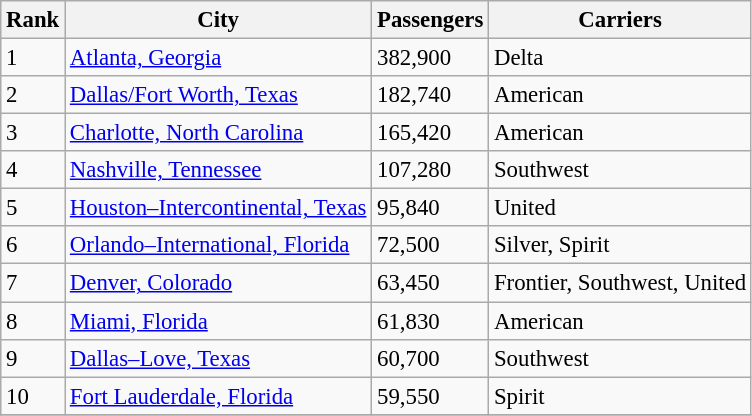<table class="wikitable" style="font-size: 95%" width= align=>
<tr>
<th>Rank</th>
<th>City</th>
<th>Passengers</th>
<th>Carriers</th>
</tr>
<tr>
<td>1</td>
<td> <a href='#'>Atlanta, Georgia</a></td>
<td>382,900</td>
<td>Delta</td>
</tr>
<tr>
<td>2</td>
<td> <a href='#'>Dallas/Fort Worth, Texas</a></td>
<td>182,740</td>
<td>American</td>
</tr>
<tr>
<td>3</td>
<td> <a href='#'>Charlotte, North Carolina</a></td>
<td>165,420</td>
<td>American</td>
</tr>
<tr>
<td>4</td>
<td> <a href='#'>Nashville, Tennessee</a></td>
<td>107,280</td>
<td>Southwest</td>
</tr>
<tr>
<td>5</td>
<td> <a href='#'>Houston–Intercontinental, Texas</a></td>
<td>95,840</td>
<td>United</td>
</tr>
<tr>
<td>6</td>
<td> <a href='#'>Orlando–International, Florida</a></td>
<td>72,500</td>
<td>Silver, Spirit</td>
</tr>
<tr>
<td>7</td>
<td> <a href='#'>Denver, Colorado</a></td>
<td>63,450</td>
<td>Frontier, Southwest, United</td>
</tr>
<tr>
<td>8</td>
<td> <a href='#'>Miami, Florida</a></td>
<td>61,830</td>
<td>American</td>
</tr>
<tr>
<td>9</td>
<td> <a href='#'>Dallas–Love, Texas</a></td>
<td>60,700</td>
<td>Southwest</td>
</tr>
<tr>
<td>10</td>
<td> <a href='#'>Fort Lauderdale, Florida</a></td>
<td>59,550</td>
<td>Spirit</td>
</tr>
<tr>
</tr>
</table>
